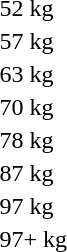<table>
<tr>
<td>52 kg</td>
<td></td>
<td></td>
<td></td>
</tr>
<tr>
<td>57 kg</td>
<td></td>
<td></td>
<td></td>
</tr>
<tr>
<td>63 kg</td>
<td></td>
<td></td>
<td></td>
</tr>
<tr>
<td>70 kg</td>
<td></td>
<td></td>
<td></td>
</tr>
<tr>
<td>78 kg</td>
<td></td>
<td></td>
<td></td>
</tr>
<tr>
<td>87 kg</td>
<td></td>
<td></td>
<td></td>
</tr>
<tr>
<td>97 kg</td>
<td></td>
<td></td>
<td></td>
</tr>
<tr>
<td>97+ kg</td>
<td></td>
<td></td>
<td></td>
</tr>
</table>
